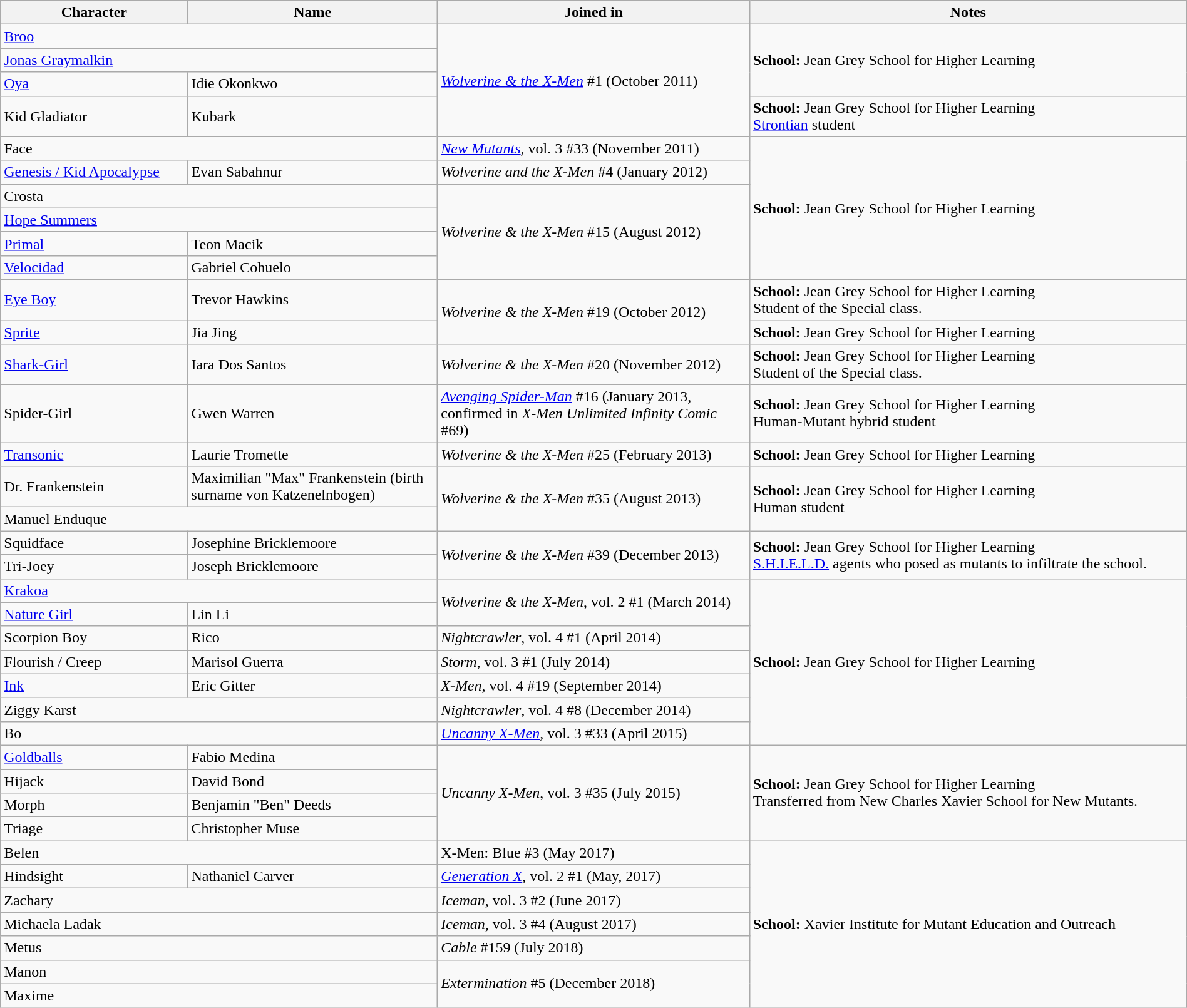<table class="wikitable sortable" style="width:100%;">
<tr>
<th style="width:15%;">Character</th>
<th style="width:20%;">Name</th>
<th style="width:25%;">Joined in</th>
<th style="width:35%;">Notes</th>
</tr>
<tr>
<td colspan=2><a href='#'>Broo</a></td>
<td rowspan=4><em><a href='#'>Wolverine & the X-Men</a></em> #1 (October 2011)</td>
<td rowspan=3><strong>School:</strong> Jean Grey School for Higher Learning</td>
</tr>
<tr>
<td colspan=2><a href='#'>Jonas Graymalkin</a></td>
</tr>
<tr>
<td><a href='#'>Oya</a></td>
<td>Idie Okonkwo</td>
</tr>
<tr>
<td>Kid Gladiator</td>
<td>Kubark</td>
<td><strong>School:</strong> Jean Grey School for Higher Learning<br><a href='#'>Strontian</a> student</td>
</tr>
<tr>
<td colspan=2>Face</td>
<td><em><a href='#'>New Mutants</a></em>, vol. 3 #33 (November 2011)</td>
<td rowspan=6><strong>School:</strong> Jean Grey School for Higher Learning</td>
</tr>
<tr>
<td><a href='#'>Genesis / Kid Apocalypse</a></td>
<td>Evan Sabahnur</td>
<td><em>Wolverine and the X-Men</em> #4 (January 2012)</td>
</tr>
<tr>
<td colspan=2>Crosta</td>
<td rowspan=4><em>Wolverine & the X-Men</em> #15 (August 2012)</td>
</tr>
<tr>
<td colspan=2><a href='#'>Hope Summers</a></td>
</tr>
<tr>
<td><a href='#'>Primal</a></td>
<td>Teon Macik</td>
</tr>
<tr>
<td><a href='#'>Velocidad</a></td>
<td>Gabriel Cohuelo</td>
</tr>
<tr>
<td><a href='#'>Eye Boy</a></td>
<td>Trevor Hawkins</td>
<td rowspan=2><em>Wolverine & the X-Men</em> #19 (October 2012)</td>
<td><strong>School:</strong> Jean Grey School for Higher Learning<br>Student of the Special class.</td>
</tr>
<tr>
<td><a href='#'>Sprite</a></td>
<td>Jia Jing</td>
<td><strong>School:</strong> Jean Grey School for Higher Learning</td>
</tr>
<tr>
<td><a href='#'>Shark-Girl</a></td>
<td>Iara Dos Santos</td>
<td><em>Wolverine & the X-Men</em> #20 (November 2012)</td>
<td><strong>School:</strong> Jean Grey School for Higher Learning<br>Student of the Special class.</td>
</tr>
<tr>
<td>Spider-Girl</td>
<td>Gwen Warren</td>
<td><em><a href='#'>Avenging Spider-Man</a></em> #16 (January 2013, confirmed in <em>X-Men Unlimited Infinity Comic</em> #69)</td>
<td><strong>School:</strong> Jean Grey School for Higher Learning<br>Human-Mutant hybrid student</td>
</tr>
<tr>
<td><a href='#'>Transonic</a></td>
<td>Laurie Tromette</td>
<td><em>Wolverine & the X-Men</em> #25 (February 2013)</td>
<td><strong>School:</strong> Jean Grey School for Higher Learning</td>
</tr>
<tr>
<td>Dr. Frankenstein</td>
<td>Maximilian "Max" Frankenstein (birth surname von Katzenelnbogen)</td>
<td rowspan=2><em>Wolverine & the X-Men</em> #35 (August 2013)</td>
<td rowspan=2><strong>School:</strong> Jean Grey School for Higher Learning<br>Human student</td>
</tr>
<tr>
<td colspan=2>Manuel Enduque</td>
</tr>
<tr>
<td>Squidface</td>
<td>Josephine Bricklemoore</td>
<td rowspan=2><em>Wolverine & the X-Men</em> #39 (December 2013)</td>
<td rowspan=2><strong>School:</strong> Jean Grey School for Higher Learning<br><a href='#'>S.H.I.E.L.D.</a> agents who posed as mutants to infiltrate the school.</td>
</tr>
<tr>
<td>Tri-Joey</td>
<td>Joseph Bricklemoore</td>
</tr>
<tr>
<td colspan=2><a href='#'>Krakoa</a></td>
<td rowspan=2><em>Wolverine & the X-Men</em>, vol. 2 #1 (March 2014)</td>
<td rowspan=7><strong>School:</strong> Jean Grey School for Higher Learning</td>
</tr>
<tr>
<td><a href='#'>Nature Girl</a></td>
<td>Lin Li</td>
</tr>
<tr>
<td>Scorpion Boy</td>
<td>Rico</td>
<td><em>Nightcrawler</em>, vol. 4 #1 (April 2014)</td>
</tr>
<tr>
<td>Flourish / Creep</td>
<td>Marisol Guerra</td>
<td><em>Storm</em>, vol. 3 #1 (July 2014)</td>
</tr>
<tr>
<td><a href='#'>Ink</a></td>
<td>Eric Gitter</td>
<td><em>X-Men</em>, vol. 4 #19 (September 2014)</td>
</tr>
<tr>
<td colspan=2>Ziggy Karst</td>
<td><em>Nightcrawler</em>, vol. 4 #8 (December 2014)</td>
</tr>
<tr>
<td colspan=2>Bo</td>
<td><em><a href='#'>Uncanny X-Men</a></em>, vol. 3 #33 (April 2015)</td>
</tr>
<tr>
<td><a href='#'>Goldballs</a></td>
<td>Fabio Medina</td>
<td rowspan=4><em>Uncanny X-Men</em>, vol. 3 #35 (July 2015)</td>
<td rowspan=4><strong>School:</strong> Jean Grey School for Higher Learning <br> Transferred from New Charles Xavier School for New Mutants.</td>
</tr>
<tr>
<td>Hijack</td>
<td>David Bond</td>
</tr>
<tr>
<td>Morph</td>
<td>Benjamin "Ben" Deeds</td>
</tr>
<tr>
<td>Triage</td>
<td>Christopher Muse</td>
</tr>
<tr>
<td colspan=2>Belen</td>
<td>X-Men: Blue #3 (May 2017)</td>
<td rowspan=7><strong>School:</strong> Xavier Institute for Mutant Education and Outreach</td>
</tr>
<tr>
<td>Hindsight</td>
<td>Nathaniel Carver</td>
<td><em><a href='#'>Generation X</a></em>, vol. 2 #1 (May, 2017)</td>
</tr>
<tr>
<td colspan=2>Zachary</td>
<td><em>Iceman</em>, vol. 3 #2 (June 2017)</td>
</tr>
<tr>
<td colspan=2>Michaela Ladak</td>
<td><em>Iceman</em>, vol. 3 #4 (August 2017)</td>
</tr>
<tr>
<td colspan=2>Metus</td>
<td><em>Cable</em> #159 (July 2018)</td>
</tr>
<tr>
<td colspan=2>Manon</td>
<td rowspan=2><em>Extermination</em> #5 (December 2018)</td>
</tr>
<tr>
<td colspan=2>Maxime</td>
</tr>
</table>
